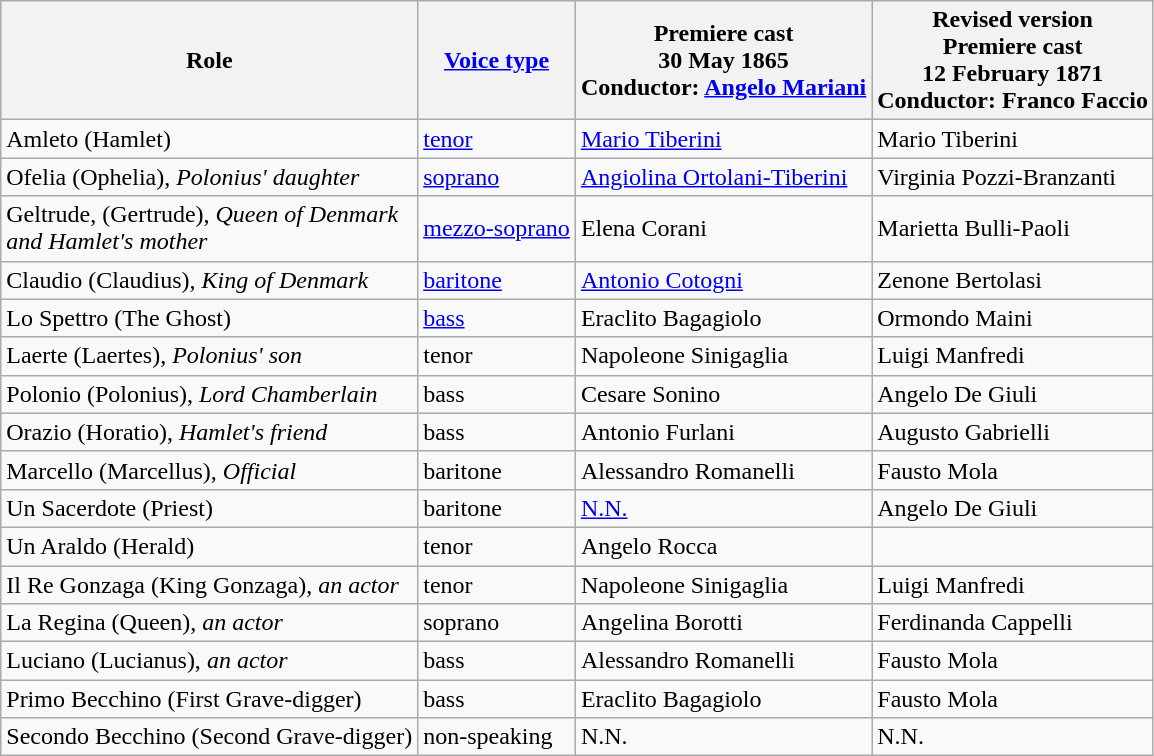<table class="wikitable">
<tr>
<th>Role</th>
<th><a href='#'>Voice type</a></th>
<th>Premiere cast<br>30 May 1865<br>Conductor: <a href='#'>Angelo Mariani</a></th>
<th>Revised version<br>Premiere cast<br>12 February 1871<br>Conductor: Franco Faccio</th>
</tr>
<tr>
<td>Amleto (Hamlet)</td>
<td><a href='#'>tenor</a></td>
<td><a href='#'>Mario Tiberini</a></td>
<td>Mario Tiberini</td>
</tr>
<tr>
<td>Ofelia (Ophelia), <em>Polonius' daughter</em></td>
<td><a href='#'>soprano</a></td>
<td><a href='#'>Angiolina Ortolani-Tiberini</a></td>
<td>Virginia Pozzi-Branzanti</td>
</tr>
<tr>
<td>Geltrude, (Gertrude), <em>Queen of Denmark<br>and Hamlet's mother</em></td>
<td><a href='#'>mezzo-soprano</a></td>
<td>Elena Corani</td>
<td>Marietta Bulli-Paoli</td>
</tr>
<tr>
<td>Claudio (Claudius), <em>King of Denmark</em></td>
<td><a href='#'>baritone</a></td>
<td><a href='#'>Antonio Cotogni</a></td>
<td>Zenone Bertolasi</td>
</tr>
<tr>
<td>Lo Spettro (The Ghost)</td>
<td><a href='#'>bass</a></td>
<td>Eraclito Bagagiolo</td>
<td>Ormondo Maini</td>
</tr>
<tr>
<td>Laerte (Laertes), <em>Polonius' son</em></td>
<td>tenor</td>
<td>Napoleone Sinigaglia</td>
<td>Luigi Manfredi</td>
</tr>
<tr>
<td>Polonio (Polonius), <em>Lord Chamberlain</em></td>
<td>bass</td>
<td>Cesare Sonino</td>
<td>Angelo De Giuli</td>
</tr>
<tr>
<td>Orazio (Horatio), <em>Hamlet's friend</em></td>
<td>bass</td>
<td>Antonio Furlani</td>
<td>Augusto Gabrielli</td>
</tr>
<tr>
<td>Marcello (Marcellus), <em>Official</em></td>
<td>baritone</td>
<td>Alessandro Romanelli</td>
<td>Fausto Mola</td>
</tr>
<tr>
<td>Un Sacerdote (Priest)</td>
<td>baritone</td>
<td><a href='#'>N.N.</a></td>
<td>Angelo De Giuli</td>
</tr>
<tr>
<td>Un Araldo (Herald)</td>
<td>tenor</td>
<td>Angelo Rocca</td>
<td></td>
</tr>
<tr>
<td>Il Re Gonzaga (King Gonzaga), <em>an actor</em></td>
<td>tenor</td>
<td>Napoleone Sinigaglia</td>
<td>Luigi Manfredi</td>
</tr>
<tr>
<td>La Regina (Queen), <em>an actor</em></td>
<td>soprano</td>
<td>Angelina Borotti</td>
<td>Ferdinanda Cappelli</td>
</tr>
<tr>
<td>Luciano (Lucianus), <em>an actor</em></td>
<td>bass</td>
<td>Alessandro Romanelli</td>
<td>Fausto Mola</td>
</tr>
<tr>
<td>Primo Becchino (First Grave-digger)</td>
<td>bass</td>
<td>Eraclito Bagagiolo</td>
<td>Fausto Mola</td>
</tr>
<tr>
<td>Secondo Becchino (Second Grave-digger)</td>
<td>non-speaking</td>
<td>N.N.</td>
<td>N.N.</td>
</tr>
</table>
